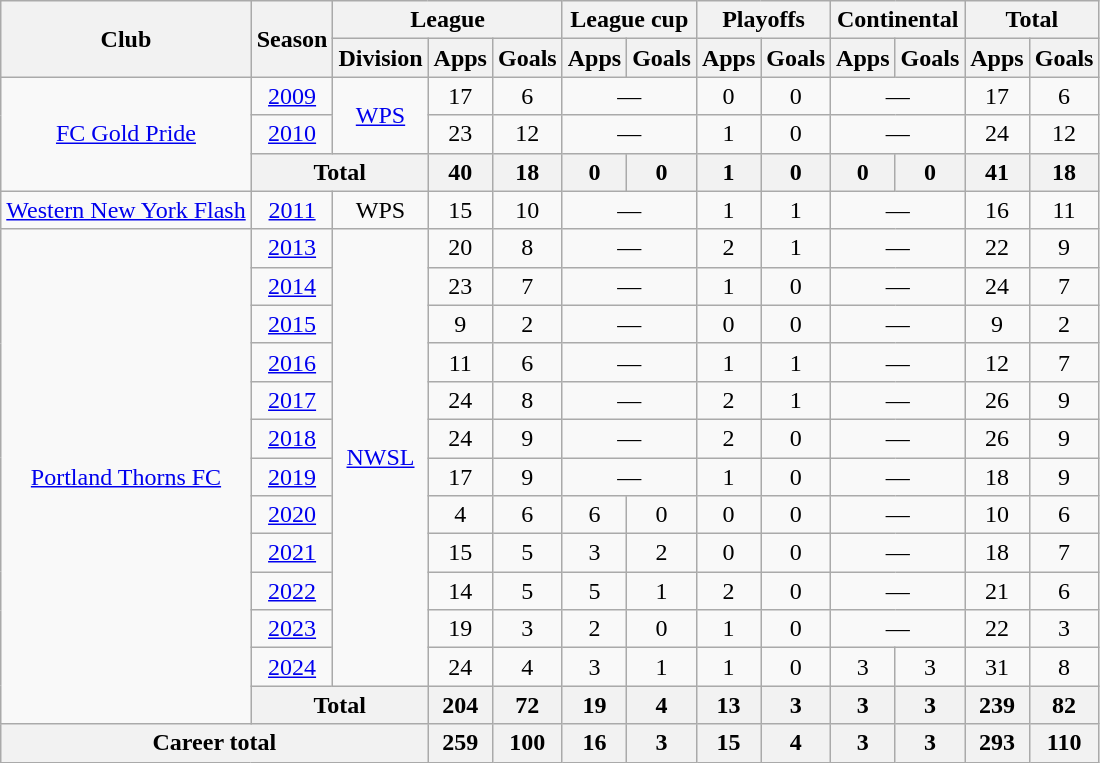<table class="wikitable" style="text-align:center">
<tr>
<th rowspan="2">Club</th>
<th rowspan="2">Season</th>
<th colspan="3">League</th>
<th colspan="2">League cup</th>
<th colspan="2">Playoffs</th>
<th colspan="2">Continental</th>
<th colspan="2">Total</th>
</tr>
<tr>
<th>Division</th>
<th>Apps</th>
<th>Goals</th>
<th>Apps</th>
<th>Goals</th>
<th>Apps</th>
<th>Goals</th>
<th>Apps</th>
<th>Goals</th>
<th>Apps</th>
<th>Goals</th>
</tr>
<tr>
<td rowspan="3"><a href='#'>FC Gold Pride</a></td>
<td><a href='#'>2009</a></td>
<td rowspan="2"><a href='#'>WPS</a></td>
<td>17</td>
<td>6</td>
<td colspan="2">—</td>
<td>0</td>
<td>0</td>
<td colspan="2">—</td>
<td>17</td>
<td>6</td>
</tr>
<tr>
<td><a href='#'>2010</a></td>
<td>23</td>
<td>12</td>
<td colspan="2">—</td>
<td>1</td>
<td>0</td>
<td colspan="2">—</td>
<td>24</td>
<td>12</td>
</tr>
<tr>
<th colspan="2">Total</th>
<th>40</th>
<th>18</th>
<th>0</th>
<th>0</th>
<th>1</th>
<th>0</th>
<th>0</th>
<th>0</th>
<th>41</th>
<th>18</th>
</tr>
<tr>
<td><a href='#'>Western New York Flash</a></td>
<td><a href='#'>2011</a></td>
<td>WPS</td>
<td>15</td>
<td>10</td>
<td colspan="2">—</td>
<td>1</td>
<td>1</td>
<td colspan="2">—</td>
<td>16</td>
<td>11</td>
</tr>
<tr>
<td rowspan="13"><a href='#'>Portland Thorns FC</a></td>
<td><a href='#'>2013</a></td>
<td rowspan="12"><a href='#'>NWSL</a></td>
<td>20</td>
<td>8</td>
<td colspan="2">—</td>
<td>2</td>
<td>1</td>
<td colspan="2">—</td>
<td>22</td>
<td>9</td>
</tr>
<tr>
<td><a href='#'>2014</a></td>
<td>23</td>
<td>7</td>
<td colspan="2">—</td>
<td>1</td>
<td>0</td>
<td colspan="2">—</td>
<td>24</td>
<td>7</td>
</tr>
<tr>
<td><a href='#'>2015</a></td>
<td>9</td>
<td>2</td>
<td colspan="2">—</td>
<td>0</td>
<td>0</td>
<td colspan="2">—</td>
<td>9</td>
<td>2</td>
</tr>
<tr>
<td><a href='#'>2016</a></td>
<td>11</td>
<td>6</td>
<td colspan="2">—</td>
<td>1</td>
<td>1</td>
<td colspan="2">—</td>
<td>12</td>
<td>7</td>
</tr>
<tr>
<td><a href='#'>2017</a></td>
<td>24</td>
<td>8</td>
<td colspan="2">—</td>
<td>2</td>
<td>1</td>
<td colspan="2">—</td>
<td>26</td>
<td>9</td>
</tr>
<tr>
<td><a href='#'>2018</a></td>
<td>24</td>
<td>9</td>
<td colspan="2">—</td>
<td>2</td>
<td>0</td>
<td colspan="2">—</td>
<td>26</td>
<td>9</td>
</tr>
<tr>
<td><a href='#'>2019</a></td>
<td>17</td>
<td>9</td>
<td colspan="2">—</td>
<td>1</td>
<td>0</td>
<td colspan="2">—</td>
<td>18</td>
<td>9</td>
</tr>
<tr>
<td><a href='#'>2020</a></td>
<td>4</td>
<td>6</td>
<td>6</td>
<td>0</td>
<td>0</td>
<td>0</td>
<td colspan="2">—</td>
<td>10</td>
<td>6</td>
</tr>
<tr>
<td><a href='#'>2021</a></td>
<td>15</td>
<td>5</td>
<td>3</td>
<td>2</td>
<td>0</td>
<td>0</td>
<td colspan="2">—</td>
<td>18</td>
<td>7</td>
</tr>
<tr>
<td><a href='#'>2022</a></td>
<td>14</td>
<td>5</td>
<td>5</td>
<td>1</td>
<td>2</td>
<td>0</td>
<td colspan="2">—</td>
<td>21</td>
<td>6</td>
</tr>
<tr>
<td><a href='#'>2023</a></td>
<td>19</td>
<td>3</td>
<td>2</td>
<td>0</td>
<td>1</td>
<td>0</td>
<td colspan="2">—</td>
<td>22</td>
<td>3</td>
</tr>
<tr>
<td><a href='#'>2024</a></td>
<td>24</td>
<td>4</td>
<td>3</td>
<td>1</td>
<td>1</td>
<td>0</td>
<td>3</td>
<td>3</td>
<td>31</td>
<td>8</td>
</tr>
<tr>
<th colspan="2">Total</th>
<th>204</th>
<th>72</th>
<th>19</th>
<th>4</th>
<th>13</th>
<th>3</th>
<th>3</th>
<th>3</th>
<th>239</th>
<th>82</th>
</tr>
<tr>
<th colspan="3">Career total</th>
<th>259</th>
<th>100</th>
<th>16</th>
<th>3</th>
<th>15</th>
<th>4</th>
<th>3</th>
<th>3</th>
<th>293</th>
<th>110</th>
</tr>
</table>
